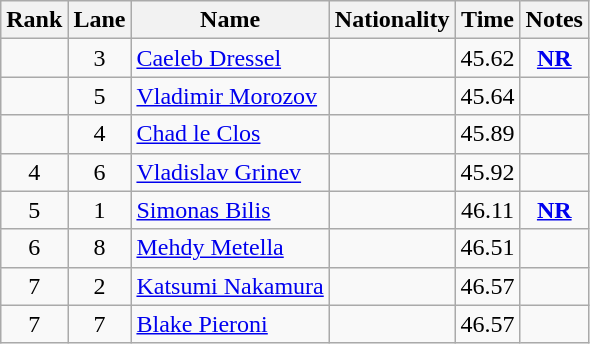<table class="wikitable sortable" style="text-align:center">
<tr>
<th>Rank</th>
<th>Lane</th>
<th>Name</th>
<th>Nationality</th>
<th>Time</th>
<th>Notes</th>
</tr>
<tr>
<td></td>
<td>3</td>
<td align=left><a href='#'>Caeleb Dressel</a></td>
<td align=left></td>
<td>45.62</td>
<td><strong><a href='#'>NR</a></strong></td>
</tr>
<tr>
<td></td>
<td>5</td>
<td align=left><a href='#'>Vladimir Morozov</a></td>
<td align=left></td>
<td>45.64</td>
<td></td>
</tr>
<tr>
<td></td>
<td>4</td>
<td align=left><a href='#'>Chad le Clos</a></td>
<td align=left></td>
<td>45.89</td>
<td></td>
</tr>
<tr>
<td>4</td>
<td>6</td>
<td align=left><a href='#'>Vladislav Grinev</a></td>
<td align=left></td>
<td>45.92</td>
<td></td>
</tr>
<tr>
<td>5</td>
<td>1</td>
<td align=left><a href='#'>Simonas Bilis</a></td>
<td align=left></td>
<td>46.11</td>
<td><strong><a href='#'>NR</a></strong></td>
</tr>
<tr>
<td>6</td>
<td>8</td>
<td align=left><a href='#'>Mehdy Metella</a></td>
<td align=left></td>
<td>46.51</td>
<td></td>
</tr>
<tr>
<td>7</td>
<td>2</td>
<td align=left><a href='#'>Katsumi Nakamura</a></td>
<td align=left></td>
<td>46.57</td>
<td></td>
</tr>
<tr>
<td>7</td>
<td>7</td>
<td align=left><a href='#'>Blake Pieroni</a></td>
<td align=left></td>
<td>46.57</td>
<td></td>
</tr>
</table>
